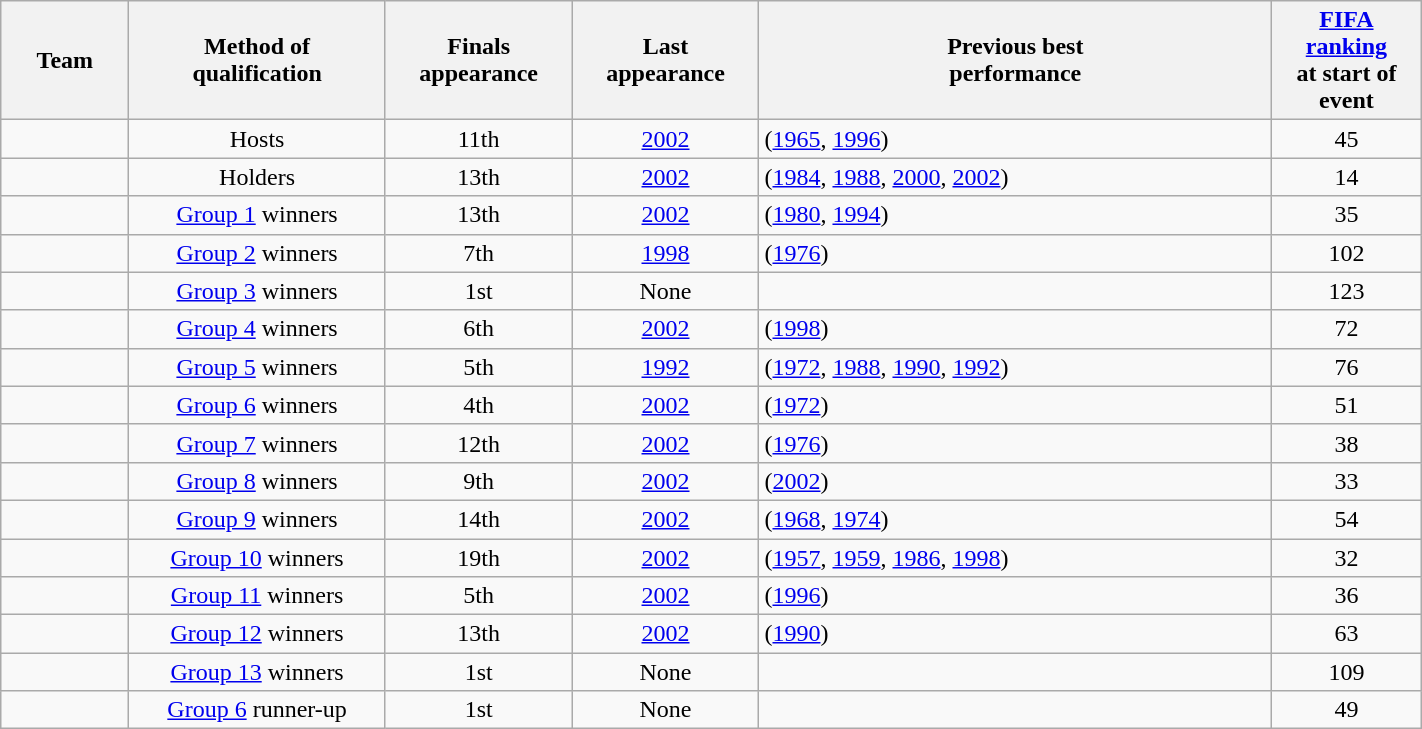<table class="wikitable" width="75%" style="text-align:center;">
<tr>
<th width="5%">Team</th>
<th width="10%">Method of<br>qualification</th>
<th width="5%">Finals<br>appearance</th>
<th width="5%">Last<br>appearance</th>
<th width="20%">Previous best<br>performance</th>
<th width="5%"><a href='#'>FIFA ranking</a><br>at start of event</th>
</tr>
<tr>
<td align="left"></td>
<td>Hosts</td>
<td><abbr>11th</abbr></td>
<td><a href='#'>2002</a></td>
<td align="left"> (<a href='#'>1965</a>, <a href='#'>1996</a>)</td>
<td>45</td>
</tr>
<tr>
<td align="left"></td>
<td>Holders</td>
<td><abbr>13th</abbr></td>
<td><a href='#'>2002</a></td>
<td align="left"> (<a href='#'>1984</a>, <a href='#'>1988</a>, <a href='#'>2000</a>, <a href='#'>2002</a>)</td>
<td>14</td>
</tr>
<tr>
<td align="left"></td>
<td><a href='#'>Group 1</a> winners</td>
<td><abbr>13th</abbr></td>
<td><a href='#'>2002</a></td>
<td align="left"> (<a href='#'>1980</a>, <a href='#'>1994</a>)</td>
<td>35</td>
</tr>
<tr>
<td align="left"></td>
<td><a href='#'>Group 2</a> winners</td>
<td><abbr>7th</abbr></td>
<td><a href='#'>1998</a></td>
<td align="left"> (<a href='#'>1976</a>)</td>
<td>102</td>
</tr>
<tr>
<td align="left"></td>
<td><a href='#'>Group 3</a> winners</td>
<td>1st</td>
<td>None</td>
<td align="left"></td>
<td>123</td>
</tr>
<tr>
<td align="left"></td>
<td><a href='#'>Group 4</a> winners</td>
<td><abbr>6th</abbr></td>
<td><a href='#'>2002</a></td>
<td align="left"> (<a href='#'>1998</a>)</td>
<td>72</td>
</tr>
<tr>
<td align="left"></td>
<td><a href='#'>Group 5</a> winners</td>
<td><abbr>5th</abbr></td>
<td><a href='#'>1992</a></td>
<td align="left"> (<a href='#'>1972</a>, <a href='#'>1988</a>, <a href='#'>1990</a>, <a href='#'>1992</a>)</td>
<td>76</td>
</tr>
<tr>
<td align="left"></td>
<td><a href='#'>Group 6</a> winners</td>
<td><abbr>4th</abbr></td>
<td><a href='#'>2002</a></td>
<td align="left"> (<a href='#'>1972</a>)</td>
<td>51</td>
</tr>
<tr>
<td align="left"></td>
<td><a href='#'>Group 7</a> winners</td>
<td><abbr>12th</abbr></td>
<td><a href='#'>2002</a></td>
<td align="left"> (<a href='#'>1976</a>)</td>
<td>38</td>
</tr>
<tr>
<td align="left"></td>
<td><a href='#'>Group 8</a> winners</td>
<td><abbr>9th</abbr></td>
<td><a href='#'>2002</a></td>
<td align="left"> (<a href='#'>2002</a>)</td>
<td>33</td>
</tr>
<tr>
<td align="left"></td>
<td><a href='#'>Group 9</a> winners</td>
<td><abbr>14th</abbr></td>
<td><a href='#'>2002</a></td>
<td align="left"> (<a href='#'>1968</a>, <a href='#'>1974</a>)</td>
<td>54</td>
</tr>
<tr>
<td align="left"></td>
<td><a href='#'>Group 10</a> winners</td>
<td><abbr>19th</abbr></td>
<td><a href='#'>2002</a></td>
<td align="left"> (<a href='#'>1957</a>, <a href='#'>1959</a>, <a href='#'>1986</a>, <a href='#'>1998</a>)</td>
<td>32</td>
</tr>
<tr>
<td align="left"></td>
<td><a href='#'>Group 11</a> winners</td>
<td><abbr>5th</abbr></td>
<td><a href='#'>2002</a></td>
<td align="left"> (<a href='#'>1996</a>)</td>
<td>36</td>
</tr>
<tr>
<td align="left"></td>
<td><a href='#'>Group 12</a> winners</td>
<td><abbr>13th</abbr></td>
<td><a href='#'>2002</a></td>
<td align="left"> (<a href='#'>1990</a>)</td>
<td>63</td>
</tr>
<tr>
<td align="left"></td>
<td><a href='#'>Group 13</a> winners</td>
<td>1st</td>
<td>None</td>
<td align="left"></td>
<td>109</td>
</tr>
<tr>
<td align="left"></td>
<td><a href='#'>Group 6</a> runner-up</td>
<td>1st</td>
<td>None</td>
<td align="left"></td>
<td>49</td>
</tr>
</table>
